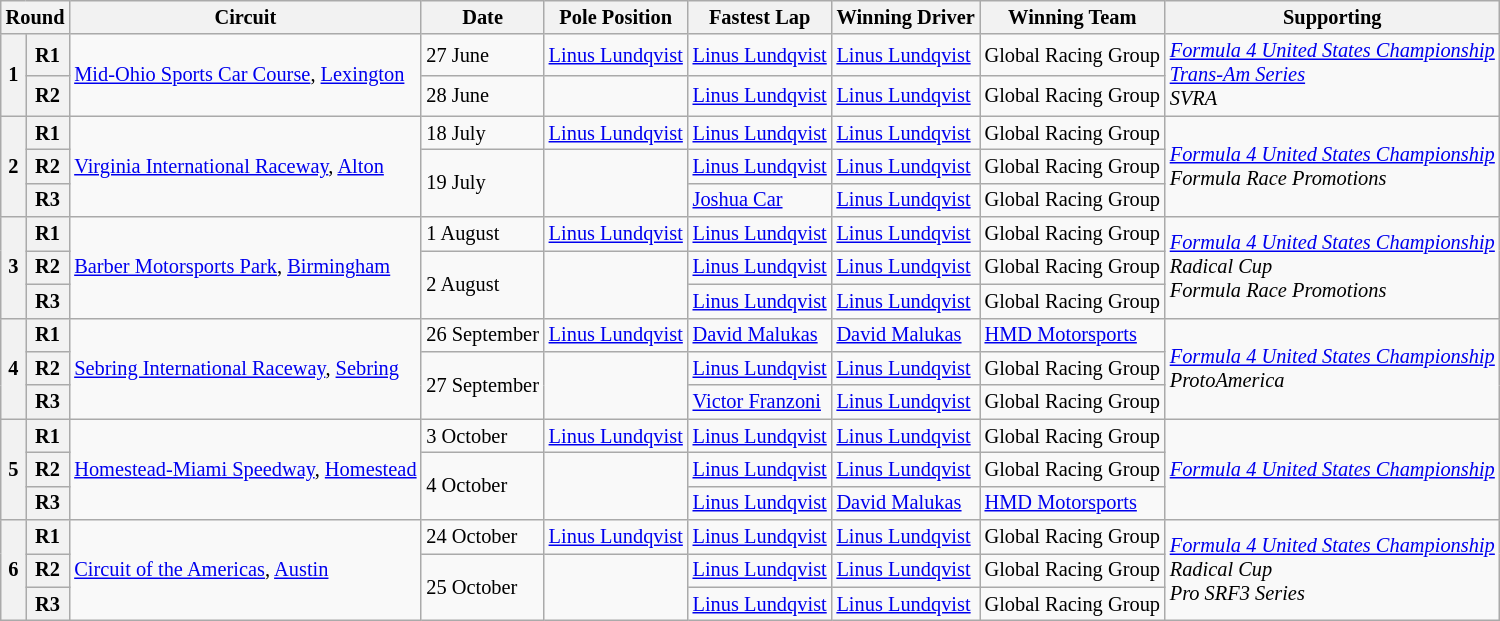<table class="wikitable" style="font-size:85%;">
<tr>
<th colspan=2>Round</th>
<th>Circuit</th>
<th>Date</th>
<th>Pole Position</th>
<th>Fastest Lap</th>
<th>Winning Driver</th>
<th>Winning Team</th>
<th>Supporting</th>
</tr>
<tr>
<th rowspan=2>1</th>
<th>R1</th>
<td rowspan=2 nowrap><a href='#'>Mid-Ohio Sports Car Course</a>, <a href='#'>Lexington</a></td>
<td>27 June</td>
<td nowrap> <a href='#'>Linus Lundqvist</a></td>
<td nowrap> <a href='#'>Linus Lundqvist</a></td>
<td nowrap> <a href='#'>Linus Lundqvist</a></td>
<td nowrap> Global Racing Group</td>
<td rowspan=2 nowrap><em><a href='#'>Formula 4 United States Championship</a></em><br><em><a href='#'>Trans-Am Series</a></em><br><em>SVRA</em></td>
</tr>
<tr>
<th>R2</th>
<td>28 June</td>
<td></td>
<td> <a href='#'>Linus Lundqvist</a></td>
<td> <a href='#'>Linus Lundqvist</a></td>
<td> Global Racing Group</td>
</tr>
<tr>
<th rowspan=3>2</th>
<th>R1</th>
<td rowspan=3><a href='#'>Virginia International Raceway</a>, <a href='#'>Alton</a></td>
<td>18 July</td>
<td> <a href='#'>Linus Lundqvist</a></td>
<td> <a href='#'>Linus Lundqvist</a></td>
<td> <a href='#'>Linus Lundqvist</a></td>
<td> Global Racing Group</td>
<td rowspan=3><em><a href='#'>Formula 4 United States Championship</a></em><br><em>Formula Race Promotions</em></td>
</tr>
<tr>
<th>R2</th>
<td rowspan=2>19 July</td>
<td rowspan=2></td>
<td> <a href='#'>Linus Lundqvist</a></td>
<td> <a href='#'>Linus Lundqvist</a></td>
<td> Global Racing Group</td>
</tr>
<tr>
<th>R3</th>
<td> <a href='#'>Joshua Car</a></td>
<td> <a href='#'>Linus Lundqvist</a></td>
<td> Global Racing Group</td>
</tr>
<tr>
<th rowspan=3>3</th>
<th>R1</th>
<td rowspan=3><a href='#'>Barber Motorsports Park</a>, <a href='#'>Birmingham</a></td>
<td>1 August</td>
<td> <a href='#'>Linus Lundqvist</a></td>
<td> <a href='#'>Linus Lundqvist</a></td>
<td> <a href='#'>Linus Lundqvist</a></td>
<td> Global Racing Group</td>
<td rowspan=3><em><a href='#'>Formula 4 United States Championship</a></em><br><em>Radical Cup</em><br><em>Formula Race Promotions</em></td>
</tr>
<tr>
<th>R2</th>
<td rowspan=2>2 August</td>
<td rowspan=2></td>
<td> <a href='#'>Linus Lundqvist</a></td>
<td> <a href='#'>Linus Lundqvist</a></td>
<td> Global Racing Group</td>
</tr>
<tr>
<th>R3</th>
<td> <a href='#'>Linus Lundqvist</a></td>
<td> <a href='#'>Linus Lundqvist</a></td>
<td> Global Racing Group</td>
</tr>
<tr>
<th rowspan=3>4</th>
<th>R1</th>
<td rowspan=3 nowrap><a href='#'>Sebring International Raceway</a>, <a href='#'>Sebring</a></td>
<td nowrap>26 September</td>
<td> <a href='#'>Linus Lundqvist</a></td>
<td> <a href='#'>David Malukas</a></td>
<td> <a href='#'>David Malukas</a></td>
<td> <a href='#'>HMD Motorsports</a></td>
<td rowspan=3><em><a href='#'>Formula 4 United States Championship</a></em><br><em>ProtoAmerica</em></td>
</tr>
<tr>
<th>R2</th>
<td rowspan=2>27 September</td>
<td rowspan=2></td>
<td> <a href='#'>Linus Lundqvist</a></td>
<td> <a href='#'>Linus Lundqvist</a></td>
<td> Global Racing Group</td>
</tr>
<tr>
<th>R3</th>
<td> <a href='#'>Victor Franzoni</a></td>
<td> <a href='#'>Linus Lundqvist</a></td>
<td> Global Racing Group</td>
</tr>
<tr>
<th rowspan=3>5</th>
<th>R1</th>
<td rowspan=3 nowrap><a href='#'>Homestead-Miami Speedway</a>, <a href='#'>Homestead</a></td>
<td>3 October</td>
<td nowrap> <a href='#'>Linus Lundqvist</a></td>
<td> <a href='#'>Linus Lundqvist</a></td>
<td> <a href='#'>Linus Lundqvist</a></td>
<td> Global Racing Group</td>
<td rowspan=3><em><a href='#'>Formula 4 United States Championship</a></em></td>
</tr>
<tr>
<th>R2</th>
<td rowspan=2>4 October</td>
<td rowspan=2></td>
<td> <a href='#'>Linus Lundqvist</a></td>
<td> <a href='#'>Linus Lundqvist</a></td>
<td> Global Racing Group</td>
</tr>
<tr>
<th>R3</th>
<td> <a href='#'>Linus Lundqvist</a></td>
<td> <a href='#'>David Malukas</a></td>
<td> <a href='#'>HMD Motorsports</a></td>
</tr>
<tr>
<th rowspan=3>6</th>
<th>R1</th>
<td rowspan=3><a href='#'>Circuit of the Americas</a>, <a href='#'>Austin</a></td>
<td>24 October</td>
<td> <a href='#'>Linus Lundqvist</a></td>
<td> <a href='#'>Linus Lundqvist</a></td>
<td> <a href='#'>Linus Lundqvist</a></td>
<td> Global Racing Group</td>
<td rowspan=3><em><a href='#'>Formula 4 United States Championship</a></em><br><em>Radical Cup</em><br><em>Pro SRF3 Series</em></td>
</tr>
<tr>
<th>R2</th>
<td rowspan=2>25 October</td>
<td rowspan=2></td>
<td> <a href='#'>Linus Lundqvist</a></td>
<td> <a href='#'>Linus Lundqvist</a></td>
<td> Global Racing Group</td>
</tr>
<tr>
<th>R3</th>
<td> <a href='#'>Linus Lundqvist</a></td>
<td> <a href='#'>Linus Lundqvist</a></td>
<td> Global Racing Group</td>
</tr>
</table>
